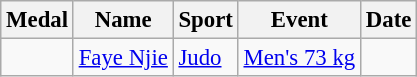<table class="wikitable sortable" style="font-size: 95%;">
<tr>
<th>Medal</th>
<th>Name</th>
<th>Sport</th>
<th>Event</th>
<th>Date</th>
</tr>
<tr>
<td></td>
<td><a href='#'>Faye Njie</a></td>
<td><a href='#'>Judo</a></td>
<td><a href='#'>Men's 73 kg</a></td>
<td></td>
</tr>
</table>
